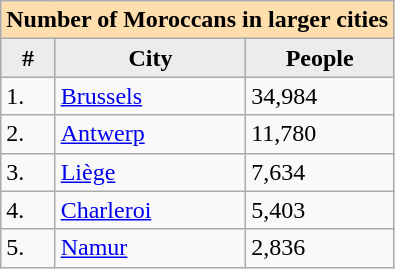<table class="wikitable">
<tr>
<td colspan="10"  style="text-align:center; background:#ffdead;"><strong>Number of Moroccans in larger cities </strong></td>
</tr>
<tr style="background:#ddd;">
<th style="background:#ececec;">#</th>
<th style="background:#ececec;">City</th>
<th style="background:#ececec;">People</th>
</tr>
<tr style="text-align:left;">
<td>1.</td>
<td><a href='#'>Brussels</a></td>
<td>34,984</td>
</tr>
<tr style="text-align:left;">
<td>2.</td>
<td><a href='#'>Antwerp</a></td>
<td>11,780</td>
</tr>
<tr style="text-align:left;">
<td>3.</td>
<td><a href='#'>Liège</a></td>
<td>7,634</td>
</tr>
<tr style="text-align:left;">
<td>4.</td>
<td><a href='#'>Charleroi</a></td>
<td>5,403</td>
</tr>
<tr style="text-align:left;">
<td>5.</td>
<td><a href='#'>Namur</a></td>
<td>2,836</td>
</tr>
</table>
